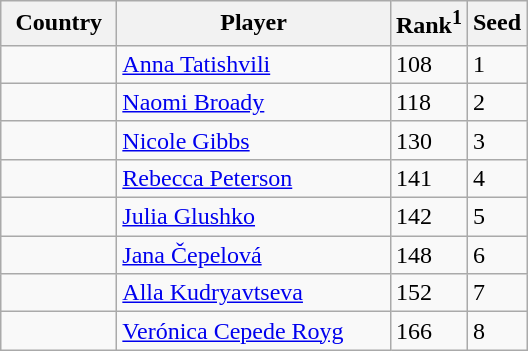<table class="sortable wikitable">
<tr>
<th width="70">Country</th>
<th width="175">Player</th>
<th>Rank<sup>1</sup></th>
<th>Seed</th>
</tr>
<tr>
<td></td>
<td><a href='#'>Anna Tatishvili</a></td>
<td>108</td>
<td>1</td>
</tr>
<tr>
<td></td>
<td><a href='#'>Naomi Broady</a></td>
<td>118</td>
<td>2</td>
</tr>
<tr>
<td></td>
<td><a href='#'>Nicole Gibbs</a></td>
<td>130</td>
<td>3</td>
</tr>
<tr>
<td></td>
<td><a href='#'>Rebecca Peterson</a></td>
<td>141</td>
<td>4</td>
</tr>
<tr>
<td></td>
<td><a href='#'>Julia Glushko</a></td>
<td>142</td>
<td>5</td>
</tr>
<tr>
<td></td>
<td><a href='#'>Jana Čepelová</a></td>
<td>148</td>
<td>6</td>
</tr>
<tr>
<td></td>
<td><a href='#'>Alla Kudryavtseva</a></td>
<td>152</td>
<td>7</td>
</tr>
<tr>
<td></td>
<td><a href='#'>Verónica Cepede Royg</a></td>
<td>166</td>
<td>8</td>
</tr>
</table>
